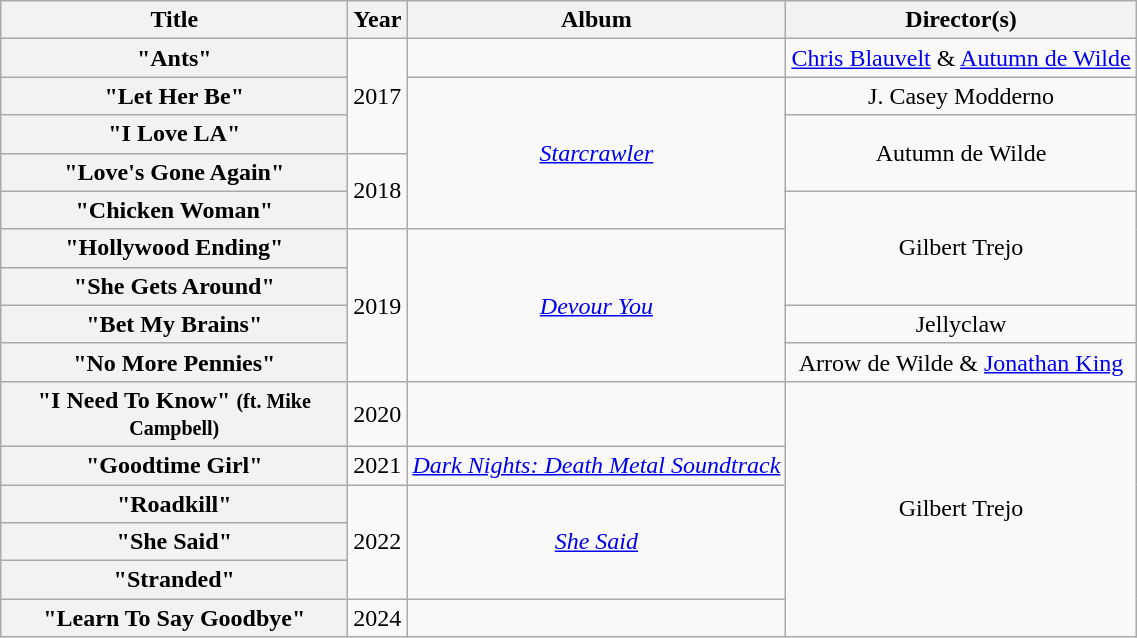<table class="wikitable plainrowheaders" style="text-align:center;">
<tr>
<th scope="col" style="width:14em;">Title</th>
<th scope="col">Year</th>
<th scope="col">Album</th>
<th scope="col">Director(s)</th>
</tr>
<tr>
<th scope="row">"Ants"</th>
<td rowspan="3">2017</td>
<td><em></em></td>
<td><a href='#'>Chris Blauvelt</a> & <a href='#'>Autumn de Wilde</a></td>
</tr>
<tr>
<th scope="row">"Let Her Be"</th>
<td rowspan="4"><em><a href='#'>Starcrawler</a></em></td>
<td>J. Casey Modderno</td>
</tr>
<tr>
<th scope="row">"I Love LA"</th>
<td rowspan="2">Autumn de Wilde</td>
</tr>
<tr>
<th scope="row">"Love's Gone Again"</th>
<td rowspan="2">2018</td>
</tr>
<tr>
<th scope="row">"Chicken Woman"</th>
<td rowspan="3">Gilbert Trejo</td>
</tr>
<tr>
<th scope="row">"Hollywood Ending"</th>
<td rowspan="4">2019</td>
<td rowspan="4"><em><a href='#'>Devour You</a></em></td>
</tr>
<tr>
<th scope="row">"She Gets Around"</th>
</tr>
<tr>
<th scope="row">"Bet My Brains"</th>
<td>Jellyclaw</td>
</tr>
<tr>
<th scope="row">"No More Pennies"</th>
<td>Arrow de Wilde & <a href='#'>Jonathan King</a></td>
</tr>
<tr>
<th scope="row">"I Need To Know" <small>(ft. Mike Campbell)</small></th>
<td>2020</td>
<td><em></em></td>
<td rowspan="6">Gilbert Trejo</td>
</tr>
<tr>
<th scope="row">"Goodtime Girl"</th>
<td>2021</td>
<td><em><a href='#'>Dark Nights: Death Metal Soundtrack</a></em></td>
</tr>
<tr>
<th scope="row">"Roadkill"</th>
<td rowspan="3">2022</td>
<td rowspan="3"><em><a href='#'> She Said</a></em></td>
</tr>
<tr>
<th scope="row">"She Said"</th>
</tr>
<tr>
<th scope="row">"Stranded"</th>
</tr>
<tr>
<th scope="row">"Learn To Say Goodbye"</th>
<td>2024</td>
<td><em></em></td>
</tr>
</table>
